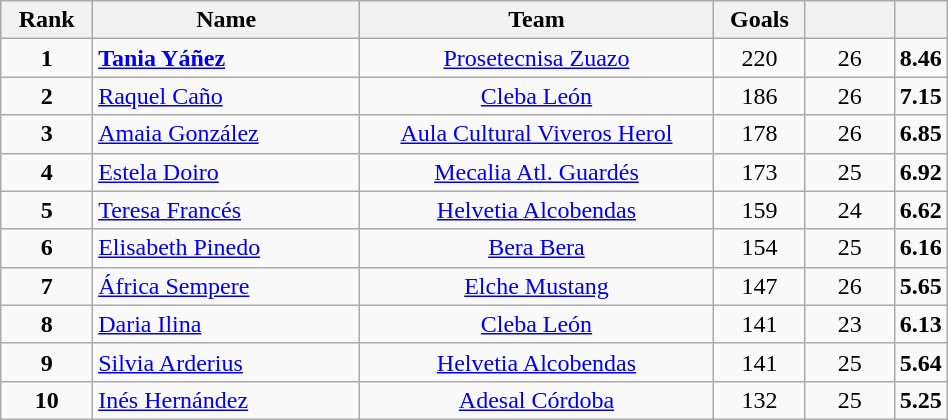<table class="wikitable" style="width:50%;">
<tr>
<th style="width:10%;">Rank</th>
<th style="width:30%;">Name</th>
<th style="width:40%;">Team</th>
<th style="width:10%;">Goals</th>
<th style="width:10%;"></th>
<th style="width:10%;"></th>
</tr>
<tr align=center>
<td><strong>1</strong></td>
<td align=left> <strong><a href='#'>Tania Yáñez</a></strong></td>
<td><a href='#'>Prosetecnisa Zuazo</a></td>
<td>220</td>
<td>26</td>
<td><strong>8.46</strong></td>
</tr>
<tr align=center>
<td><strong>2</strong></td>
<td align=left> <a href='#'>Raquel Caño</a></td>
<td><a href='#'>Cleba León</a></td>
<td>186</td>
<td>26</td>
<td><strong>7.15</strong></td>
</tr>
<tr align=center>
<td><strong>3</strong></td>
<td align=left> <a href='#'>Amaia González</a></td>
<td><a href='#'>Aula Cultural Viveros Herol</a></td>
<td>178</td>
<td>26</td>
<td><strong>6.85</strong></td>
</tr>
<tr align=center>
<td><strong>4</strong></td>
<td align=left> <a href='#'>Estela Doiro</a></td>
<td><a href='#'>Mecalia Atl. Guardés</a></td>
<td>173</td>
<td>25</td>
<td><strong>6.92</strong></td>
</tr>
<tr align=center>
<td><strong>5</strong></td>
<td align=left> <a href='#'>Teresa Francés</a></td>
<td><a href='#'>Helvetia Alcobendas</a></td>
<td>159</td>
<td>24</td>
<td><strong>6.62</strong></td>
</tr>
<tr align=center>
<td><strong>6</strong></td>
<td align=left> <a href='#'>Elisabeth Pinedo</a></td>
<td><a href='#'>Bera Bera</a></td>
<td>154</td>
<td>25</td>
<td><strong>6.16</strong></td>
</tr>
<tr align=center>
<td><strong>7</strong></td>
<td align=left> <a href='#'>África Sempere</a></td>
<td><a href='#'>Elche Mustang</a></td>
<td>147</td>
<td>26</td>
<td><strong>5.65</strong></td>
</tr>
<tr align=center>
<td><strong>8</strong></td>
<td align=left> <a href='#'>Daria Ilina</a></td>
<td><a href='#'>Cleba León</a></td>
<td>141</td>
<td>23</td>
<td><strong>6.13</strong></td>
</tr>
<tr align=center>
<td><strong>9</strong></td>
<td align=left> <a href='#'>Silvia Arderius</a></td>
<td><a href='#'>Helvetia Alcobendas</a></td>
<td>141</td>
<td>25</td>
<td><strong>5.64</strong></td>
</tr>
<tr align=center>
<td><strong>10</strong></td>
<td align=left> <a href='#'>Inés Hernández</a></td>
<td><a href='#'>Adesal Córdoba</a></td>
<td>132</td>
<td>25</td>
<td><strong>5.25</strong></td>
</tr>
</table>
